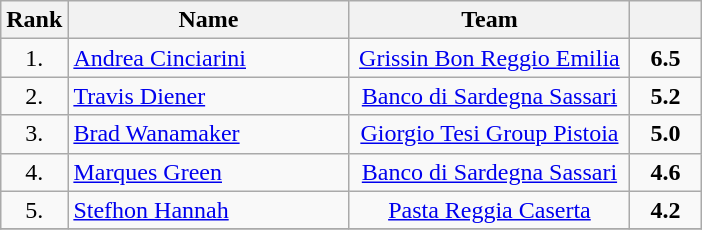<table class="wikitable" style="text-align: center;">
<tr>
<th>Rank</th>
<th width=180>Name</th>
<th width=180>Team</th>
<th width=40></th>
</tr>
<tr>
<td>1.</td>
<td align="left"> <a href='#'>Andrea Cinciarini</a></td>
<td><a href='#'>Grissin Bon Reggio Emilia</a></td>
<td><strong>6.5</strong></td>
</tr>
<tr>
<td>2.</td>
<td align="left"> <a href='#'>Travis Diener</a></td>
<td><a href='#'>Banco di Sardegna Sassari</a></td>
<td><strong>5.2</strong></td>
</tr>
<tr>
<td>3.</td>
<td align="left"> <a href='#'>Brad Wanamaker</a></td>
<td><a href='#'>Giorgio Tesi Group Pistoia</a></td>
<td><strong>5.0</strong></td>
</tr>
<tr>
<td>4.</td>
<td align="left"> <a href='#'>Marques Green</a></td>
<td><a href='#'>Banco di Sardegna Sassari</a></td>
<td><strong>4.6</strong></td>
</tr>
<tr>
<td>5.</td>
<td align="left"> <a href='#'>Stefhon Hannah</a></td>
<td><a href='#'>Pasta Reggia Caserta</a></td>
<td><strong>4.2</strong></td>
</tr>
<tr>
</tr>
</table>
